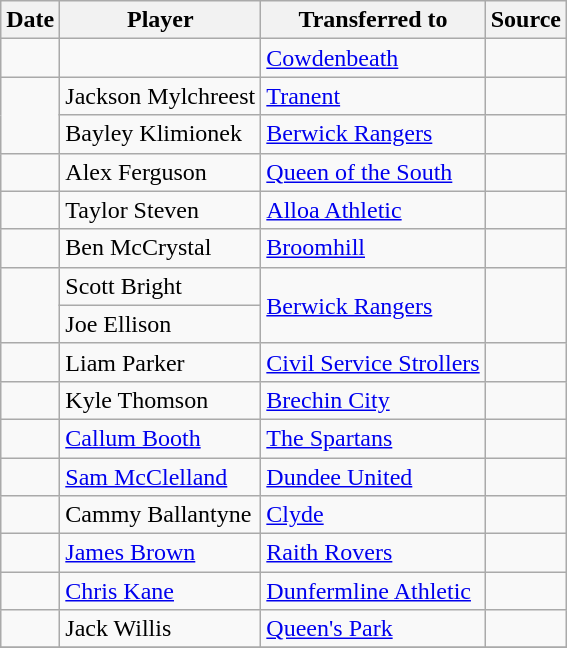<table class="wikitable plainrowheaders sortable">
<tr>
<th scope=col>Date</th>
<th scope=col>Player</th>
<th>Transferred to</th>
<th scope=col>Source</th>
</tr>
<tr>
<td></td>
<td> </td>
<td> <a href='#'>Cowdenbeath</a></td>
<td></td>
</tr>
<tr>
<td rowspan=2></td>
<td> Jackson Mylchreest</td>
<td> <a href='#'>Tranent</a></td>
<td></td>
</tr>
<tr>
<td> Bayley Klimionek</td>
<td> <a href='#'>Berwick Rangers</a></td>
<td></td>
</tr>
<tr>
<td></td>
<td> Alex Ferguson</td>
<td> <a href='#'>Queen of the South</a></td>
<td></td>
</tr>
<tr>
<td></td>
<td> Taylor Steven</td>
<td> <a href='#'>Alloa Athletic</a></td>
<td></td>
</tr>
<tr>
<td></td>
<td> Ben McCrystal</td>
<td> <a href='#'>Broomhill</a></td>
<td></td>
</tr>
<tr>
<td rowspan=2></td>
<td> Scott Bright</td>
<td rowspan=2> <a href='#'>Berwick Rangers</a></td>
<td rowspan=2></td>
</tr>
<tr>
<td> Joe Ellison</td>
</tr>
<tr>
<td></td>
<td> Liam Parker</td>
<td> <a href='#'>Civil Service Strollers</a></td>
<td></td>
</tr>
<tr>
<td></td>
<td> Kyle Thomson</td>
<td> <a href='#'>Brechin City</a></td>
<td></td>
</tr>
<tr>
<td></td>
<td> <a href='#'>Callum Booth</a></td>
<td> <a href='#'>The Spartans</a></td>
<td></td>
</tr>
<tr>
<td></td>
<td> <a href='#'>Sam McClelland</a></td>
<td> <a href='#'>Dundee United</a></td>
<td></td>
</tr>
<tr>
<td></td>
<td> Cammy Ballantyne</td>
<td> <a href='#'>Clyde</a></td>
<td></td>
</tr>
<tr>
<td></td>
<td> <a href='#'>James Brown</a></td>
<td> <a href='#'>Raith Rovers</a></td>
<td></td>
</tr>
<tr>
<td></td>
<td> <a href='#'>Chris Kane</a></td>
<td> <a href='#'>Dunfermline Athletic</a></td>
<td></td>
</tr>
<tr>
<td></td>
<td> Jack Willis</td>
<td> <a href='#'>Queen's Park</a></td>
<td></td>
</tr>
<tr>
</tr>
</table>
